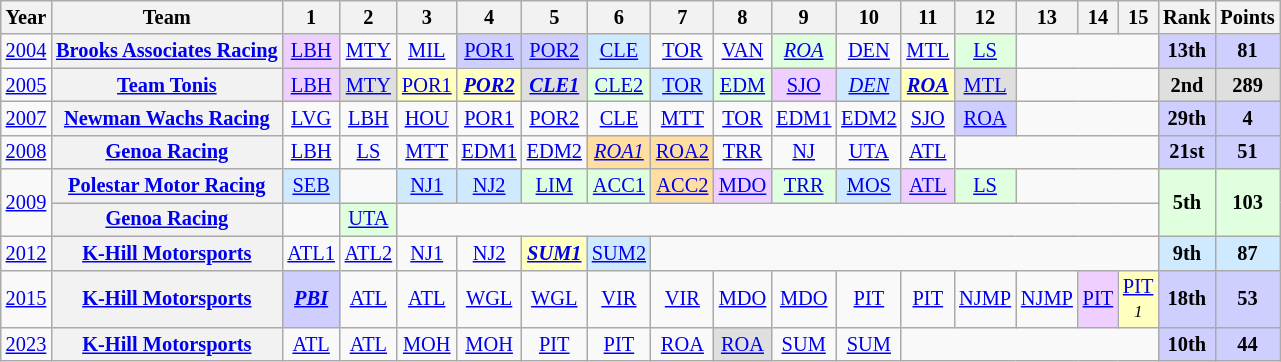<table class="wikitable" style="text-align:center; font-size:85%">
<tr>
<th>Year</th>
<th>Team</th>
<th>1</th>
<th>2</th>
<th>3</th>
<th>4</th>
<th>5</th>
<th>6</th>
<th>7</th>
<th>8</th>
<th>9</th>
<th>10</th>
<th>11</th>
<th>12</th>
<th>13</th>
<th>14</th>
<th>15</th>
<th>Rank</th>
<th>Points</th>
</tr>
<tr>
<td><a href='#'>2004</a></td>
<th nowrap><a href='#'>Brooks Associates Racing</a></th>
<td style="background:#EFCFFF;"><a href='#'>LBH</a><br></td>
<td><a href='#'>MTY</a></td>
<td><a href='#'>MIL</a></td>
<td style="background:#CFCFFF;"><a href='#'>POR1</a><br></td>
<td style="background:#CFCFFF;"><a href='#'>POR2</a><br></td>
<td style="background:#CFEAFF;"><a href='#'>CLE</a><br></td>
<td><a href='#'>TOR</a></td>
<td><a href='#'>VAN</a></td>
<td style="background:#DFFFDF;"><em><a href='#'>ROA</a></em><br></td>
<td><a href='#'>DEN</a></td>
<td><a href='#'>MTL</a></td>
<td style="background:#DFFFDF;"><a href='#'>LS</a><br></td>
<td colspan=3></td>
<td style="background:#CFCFFF;"><strong>13th</strong></td>
<td style="background:#CFCFFF;"><strong>81</strong></td>
</tr>
<tr>
<td><a href='#'>2005</a></td>
<th nowrap><a href='#'>Team Tonis</a></th>
<td style="background:#EFCFFF;"><a href='#'>LBH</a><br></td>
<td style="background:#DFDFDF;"><a href='#'>MTY</a><br></td>
<td style="background:#FFFFBF;"><a href='#'>POR1</a><br></td>
<td style="background:#FFFFBF;"><strong><em><a href='#'>POR2</a></em></strong><br></td>
<td style="background:#DFDFDF;"><strong><em><a href='#'>CLE1</a></em></strong><br></td>
<td style="background:#DFFFDF;"><a href='#'>CLE2</a><br></td>
<td style="background:#CFEAFF;"><a href='#'>TOR</a><br></td>
<td style="background:#DFFFDF;"><a href='#'>EDM</a><br></td>
<td style="background:#EFCFFF;"><a href='#'>SJO</a><br></td>
<td style="background:#CFEAFF;"><em><a href='#'>DEN</a></em><br></td>
<td style="background:#FFFFBF;"><strong><em><a href='#'>ROA</a></em></strong><br></td>
<td style="background:#DFDFDF;"><a href='#'>MTL</a><br></td>
<td colspan=3></td>
<td style="background:#DFDFDF;"><strong>2nd</strong></td>
<td style="background:#DFDFDF;"><strong>289</strong></td>
</tr>
<tr>
<td><a href='#'>2007</a></td>
<th nowrap><a href='#'>Newman Wachs Racing</a></th>
<td><a href='#'>LVG</a></td>
<td><a href='#'>LBH</a></td>
<td><a href='#'>HOU</a></td>
<td><a href='#'>POR1</a></td>
<td><a href='#'>POR2</a></td>
<td><a href='#'>CLE</a></td>
<td><a href='#'>MTT</a></td>
<td><a href='#'>TOR</a></td>
<td><a href='#'>EDM1</a></td>
<td><a href='#'>EDM2</a></td>
<td><a href='#'>SJO</a></td>
<td style="background:#CFCFFF;"><a href='#'>ROA</a><br></td>
<td colspan=3></td>
<td style="background:#CFCFFF;"><strong>29th</strong></td>
<td style="background:#CFCFFF;"><strong>4</strong></td>
</tr>
<tr>
<td><a href='#'>2008</a></td>
<th nowrap><a href='#'>Genoa Racing</a></th>
<td><a href='#'>LBH</a></td>
<td><a href='#'>LS</a></td>
<td><a href='#'>MTT</a></td>
<td><a href='#'>EDM1</a></td>
<td><a href='#'>EDM2</a></td>
<td style="background:#FFDF9F;"><em><a href='#'>ROA1</a></em><br></td>
<td style="background:#FFDF9F;"><a href='#'>ROA2</a><br></td>
<td><a href='#'>TRR</a></td>
<td><a href='#'>NJ</a></td>
<td><a href='#'>UTA</a></td>
<td><a href='#'>ATL</a></td>
<td colspan=4></td>
<td style="background:#CFCFFF;"><strong>21st</strong></td>
<td style="background:#CFCFFF;"><strong>51</strong></td>
</tr>
<tr>
<td rowspan=2><a href='#'>2009</a></td>
<th nowrap><a href='#'>Polestar Motor Racing</a></th>
<td style="background:#CFEAFF;"><a href='#'>SEB</a><br></td>
<td></td>
<td style="background:#CFEAFF;"><a href='#'>NJ1</a><br></td>
<td style="background:#CFEAFF;"><a href='#'>NJ2</a><br></td>
<td style="background:#DFFFDF;"><a href='#'>LIM</a><br></td>
<td style="background:#DFFFDF;"><a href='#'>ACC1</a><br></td>
<td style="background:#FFDF9F;"><a href='#'>ACC2</a><br></td>
<td style="background:#EFCFFF;"><a href='#'>MDO</a><br></td>
<td style="background:#DFFFDF;"><a href='#'>TRR</a><br></td>
<td style="background:#CFEAFF;"><a href='#'>MOS</a><br></td>
<td style="background:#EFCFFF;"><a href='#'>ATL</a><br></td>
<td style="background:#DFFFDF;"><a href='#'>LS</a><br></td>
<td colspan=3></td>
<td rowspan=2 style="background:#DFFFDF;"><strong>5th</strong></td>
<td rowspan=2 style="background:#DFFFDF;"><strong>103</strong></td>
</tr>
<tr>
<th nowrap><a href='#'>Genoa Racing</a></th>
<td></td>
<td style="background:#DFFFDF;"><a href='#'>UTA</a><br></td>
<td colspan=13></td>
</tr>
<tr>
<td><a href='#'>2012</a></td>
<th nowrap><a href='#'>K-Hill Motorsports</a></th>
<td><a href='#'>ATL1</a></td>
<td><a href='#'>ATL2</a></td>
<td><a href='#'>NJ1</a></td>
<td><a href='#'>NJ2</a></td>
<td style="background:#FFFFBF;"><strong><em><a href='#'>SUM1</a></em></strong><br></td>
<td style="background:#CFEAFF;"><a href='#'>SUM2</a><br></td>
<td colspan=9></td>
<td style="background:#CFEAFF;"><strong>9th</strong></td>
<td style="background:#CFEAFF;"><strong>87</strong></td>
</tr>
<tr>
<td><a href='#'>2015</a></td>
<th nowrap><a href='#'>K-Hill Motorsports</a></th>
<td style="background:#CFCFFF;"><strong><em><a href='#'>PBI</a></em></strong><br></td>
<td><a href='#'>ATL</a></td>
<td><a href='#'>ATL</a></td>
<td><a href='#'>WGL</a></td>
<td><a href='#'>WGL</a></td>
<td><a href='#'>VIR</a></td>
<td><a href='#'>VIR</a></td>
<td><a href='#'>MDO</a></td>
<td><a href='#'>MDO</a></td>
<td><a href='#'>PIT</a></td>
<td><a href='#'>PIT</a></td>
<td><a href='#'>NJMP</a></td>
<td><a href='#'>NJMP</a></td>
<td style="background:#EFCFFF;"><a href='#'>PIT</a><br></td>
<td style="background:#FFFFBF;"><a href='#'>PIT</a><br><small><em>1</em></small></td>
<td style="background:#CFCFFF;"><strong>18th</strong></td>
<td style="background:#CFCFFF;"><strong>53</strong></td>
</tr>
<tr>
<td><a href='#'>2023</a></td>
<th nowrap><a href='#'>K-Hill Motorsports</a></th>
<td><a href='#'>ATL</a></td>
<td><a href='#'>ATL</a></td>
<td><a href='#'>MOH</a></td>
<td><a href='#'>MOH</a></td>
<td><a href='#'>PIT</a></td>
<td><a href='#'>PIT</a></td>
<td><a href='#'>ROA</a><br></td>
<td style="background:#DFDFDF;"><a href='#'>ROA</a><br></td>
<td><a href='#'>SUM</a></td>
<td><a href='#'>SUM</a></td>
<td colspan=5></td>
<td style="background:#CFCFFF;"><strong>10th</strong></td>
<td style="background:#CFCFFF;"><strong>44</strong></td>
</tr>
</table>
